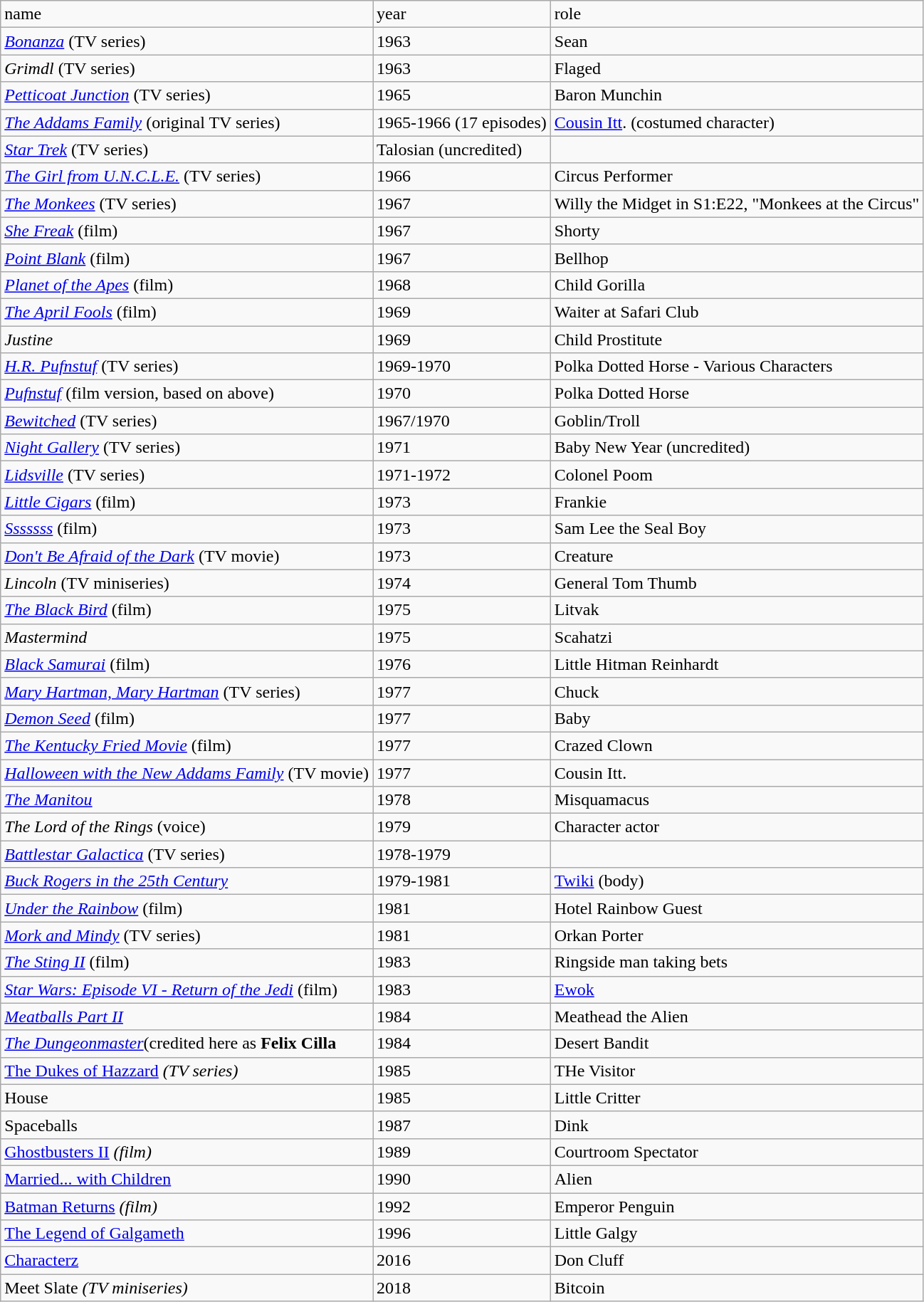<table class="wikitable">
<tr>
<td>name</td>
<td>year</td>
<td>role</td>
</tr>
<tr>
<td><em><a href='#'>Bonanza</a></em> (TV series)</td>
<td>1963</td>
<td>Sean</td>
</tr>
<tr>
<td><em>Grimdl</em> (TV series)</td>
<td>1963</td>
<td>Flaged</td>
</tr>
<tr>
<td><em><a href='#'>Petticoat Junction</a></em> (TV series)</td>
<td>1965</td>
<td>Baron Munchin</td>
</tr>
<tr>
<td><em><a href='#'>The Addams Family</a></em> (original TV series)</td>
<td>1965-1966 (17 episodes)</td>
<td><a href='#'>Cousin Itt</a>.  (costumed character)</td>
</tr>
<tr>
<td><em><a href='#'>Star Trek</a></em> (TV series)</td>
<td>Talosian (uncredited)</td>
</tr>
<tr>
<td><em><a href='#'>The Girl from U.N.C.L.E.</a></em> (TV series)</td>
<td>1966</td>
<td>Circus Performer</td>
</tr>
<tr>
<td><em><a href='#'>The Monkees</a></em> (TV series)</td>
<td>1967</td>
<td>Willy the Midget in S1:E22, "Monkees at the Circus"</td>
</tr>
<tr>
<td><em><a href='#'>She Freak</a></em> (film)</td>
<td>1967</td>
<td>Shorty</td>
</tr>
<tr>
<td><em><a href='#'>Point Blank</a></em> (film)</td>
<td>1967</td>
<td>Bellhop</td>
</tr>
<tr>
<td><em><a href='#'>Planet of the Apes</a></em> (film)</td>
<td>1968</td>
<td>Child Gorilla</td>
</tr>
<tr>
<td><em><a href='#'>The April Fools</a></em> (film)</td>
<td>1969</td>
<td>Waiter at Safari Club</td>
</tr>
<tr>
<td><em>Justine</em></td>
<td>1969</td>
<td>Child Prostitute</td>
</tr>
<tr>
<td><em><a href='#'>H.R. Pufnstuf</a></em> (TV series)</td>
<td>1969-1970</td>
<td>Polka Dotted Horse - Various Characters</td>
</tr>
<tr>
<td><em><a href='#'>Pufnstuf</a></em> (film version, based on above)</td>
<td>1970</td>
<td>Polka Dotted Horse</td>
</tr>
<tr>
<td><em><a href='#'>Bewitched</a></em> (TV series)</td>
<td>1967/1970</td>
<td>Goblin/Troll</td>
</tr>
<tr>
<td><em><a href='#'>Night Gallery</a></em> (TV series)</td>
<td>1971</td>
<td>Baby New Year (uncredited)</td>
</tr>
<tr>
<td><em><a href='#'>Lidsville</a></em> (TV series)</td>
<td>1971-1972</td>
<td>Colonel Poom</td>
</tr>
<tr>
<td><em><a href='#'>Little Cigars</a></em> (film)</td>
<td>1973</td>
<td>Frankie</td>
</tr>
<tr>
<td><em><a href='#'>Sssssss</a></em> (film)</td>
<td>1973</td>
<td>Sam Lee the Seal Boy</td>
</tr>
<tr>
<td><em><a href='#'>Don't Be Afraid of the Dark</a></em> (TV movie)</td>
<td>1973</td>
<td>Creature</td>
</tr>
<tr>
<td><em>Lincoln</em> (TV miniseries)</td>
<td>1974</td>
<td>General Tom Thumb</td>
</tr>
<tr>
<td><em><a href='#'>The Black Bird</a></em> (film)</td>
<td>1975</td>
<td>Litvak</td>
</tr>
<tr>
<td><em>Mastermind</em></td>
<td>1975</td>
<td>Scahatzi</td>
</tr>
<tr>
<td><em><a href='#'>Black Samurai</a></em> (film)</td>
<td>1976</td>
<td>Little Hitman Reinhardt</td>
</tr>
<tr>
<td><em><a href='#'>Mary Hartman, Mary Hartman</a></em> (TV series)</td>
<td>1977</td>
<td>Chuck</td>
</tr>
<tr>
<td><em><a href='#'>Demon Seed</a></em> (film)</td>
<td>1977</td>
<td>Baby</td>
</tr>
<tr>
<td><em><a href='#'>The Kentucky Fried Movie</a></em> (film)</td>
<td>1977</td>
<td>Crazed Clown</td>
</tr>
<tr>
<td><em><a href='#'>Halloween with the New Addams Family</a></em> (TV movie)</td>
<td>1977</td>
<td>Cousin Itt.</td>
</tr>
<tr>
<td><em><a href='#'>The Manitou</a></em></td>
<td>1978</td>
<td>Misquamacus</td>
</tr>
<tr>
<td><em>The Lord of the Rings</em> (voice)</td>
<td>1979</td>
<td>Character actor</td>
</tr>
<tr>
<td><em><a href='#'>Battlestar Galactica</a></em> (TV series)</td>
<td>1978-1979</td>
<td></td>
</tr>
<tr>
<td><em><a href='#'>Buck Rogers in the 25th Century</a></em></td>
<td>1979-1981</td>
<td><a href='#'>Twiki</a> (body)</td>
</tr>
<tr>
<td><em><a href='#'>Under the Rainbow</a></em> (film)</td>
<td>1981</td>
<td>Hotel Rainbow Guest</td>
</tr>
<tr>
<td><em><a href='#'>Mork and Mindy</a></em> (TV series)</td>
<td>1981</td>
<td>Orkan Porter</td>
</tr>
<tr>
<td><em><a href='#'>The Sting II</a></em> (film)</td>
<td>1983</td>
<td>Ringside man taking bets</td>
</tr>
<tr>
<td><em><a href='#'>Star Wars: Episode VI - Return of the Jedi</a></em> (film)</td>
<td>1983</td>
<td><a href='#'>Ewok</a></td>
</tr>
<tr>
<td><em><a href='#'>Meatballs Part II</a></em></td>
<td>1984</td>
<td>Meathead the Alien</td>
</tr>
<tr>
<td><em><a href='#'>The Dungeonmaster</a></em>(credited here as <strong>Felix Cilla<em></td>
<td>1984</td>
<td>Desert Bandit</td>
</tr>
<tr>
<td></em><a href='#'>The Dukes of Hazzard</a><em> (TV series)</td>
<td>1985</td>
<td>THe Visitor</td>
</tr>
<tr>
<td></em>House<em></td>
<td>1985</td>
<td>Little Critter</td>
</tr>
<tr>
<td></em>Spaceballs<em></td>
<td>1987</td>
<td>Dink</td>
</tr>
<tr>
<td></em><a href='#'>Ghostbusters II</a><em> (film)</td>
<td>1989</td>
<td>Courtroom Spectator</td>
</tr>
<tr>
<td></em><a href='#'>Married... with Children</a><em></td>
<td>1990</td>
<td>Alien</td>
</tr>
<tr>
<td></em><a href='#'>Batman Returns</a><em> (film)</td>
<td>1992</td>
<td>Emperor Penguin</td>
</tr>
<tr>
<td></em><a href='#'>The Legend of Galgameth</a><em></td>
<td>1996</td>
<td>Little Galgy</td>
</tr>
<tr>
<td></em><a href='#'>Characterz</a><em></td>
<td>2016</td>
<td>Don Cluff</td>
</tr>
<tr>
<td></em>Meet Slate<em> (TV miniseries)</td>
<td>2018</td>
<td>Bitcoin</td>
</tr>
</table>
